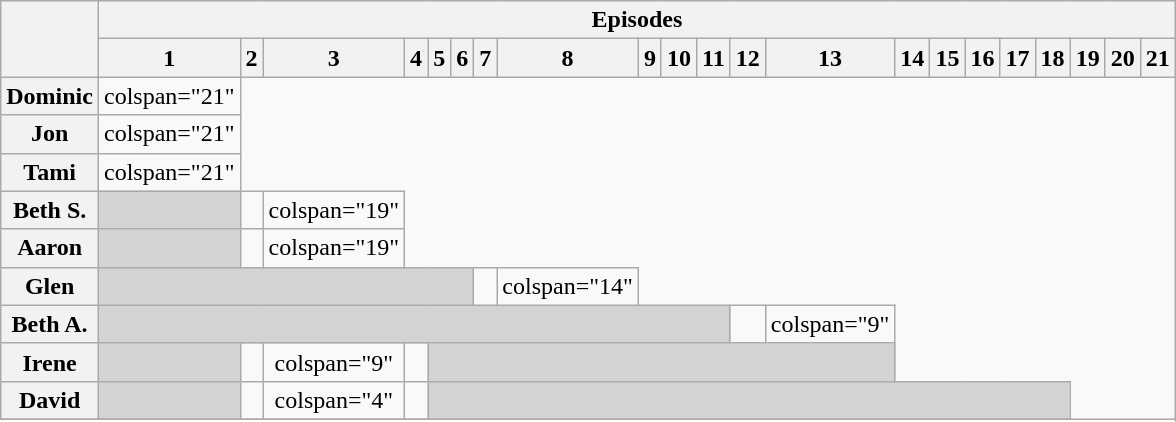<table class="wikitable" style="text-align:center; width:40%;">
<tr>
<th scope="col" rowspan="2" style="width:18%;"></th>
<th scope="colgroup" colspan="21">Episodes</th>
</tr>
<tr>
<th scope="col" style="width:12%;">1</th>
<th scope="col" style="width:8%;">2</th>
<th scope="col" style="width:8%;">3</th>
<th scope="col" style="width:8%;">4</th>
<th scope="col" style="width:8%;">5</th>
<th scope="col" style="width:8%;">6</th>
<th scope="col" style="width:8%;">7</th>
<th scope="col" style="width:8%;">8</th>
<th scope="col" style="width:8%;">9</th>
<th scope="col" style="width:8%;">10</th>
<th scope="col" style="width:8%;">11</th>
<th scope="col" style="width:8%;">12</th>
<th scope="col" style="width:8%;">13</th>
<th scope="col" style="width:8%;">14</th>
<th scope="col" style="width:8%;">15</th>
<th scope="col" style="width:8%;">16</th>
<th scope="col" style="width:8%;">17</th>
<th scope="col" style="width:8%;">18</th>
<th scope="col" style="width:8%;">19</th>
<th scope="col" style="width:8%;">20</th>
<th scope="col" style="width:8%;">21</th>
</tr>
<tr>
<th scope="row">Dominic</th>
<td>colspan="21" </td>
</tr>
<tr>
<th scope="row">Jon</th>
<td>colspan="21" </td>
</tr>
<tr>
<th scope="row">Tami</th>
<td>colspan="21" </td>
</tr>
<tr>
<th scope="row">Beth S.</th>
<td style="background:lightgrey;"></td>
<td></td>
<td>colspan="19" </td>
</tr>
<tr>
<th scope="row">Aaron</th>
<td style="background:lightgrey;"></td>
<td></td>
<td>colspan="19" </td>
</tr>
<tr>
<th scope="row">Glen</th>
<td colspan="6" style="background:lightgray;"></td>
<td></td>
<td>colspan="14" </td>
</tr>
<tr>
<th scope="row">Beth A.</th>
<td colspan="11" style="background:lightgray;"></td>
<td></td>
<td>colspan="9" </td>
</tr>
<tr>
<th scope="row">Irene</th>
<td style="background:lightgrey;"></td>
<td></td>
<td>colspan="9" </td>
<td></td>
<td colspan="9" style="background:lightgray;"></td>
</tr>
<tr>
<th scope="row">David</th>
<td style="background:lightgrey;"></td>
<td></td>
<td>colspan="4" </td>
<td></td>
<td colspan="14" style="background:lightgray;"></td>
</tr>
<tr>
</tr>
</table>
